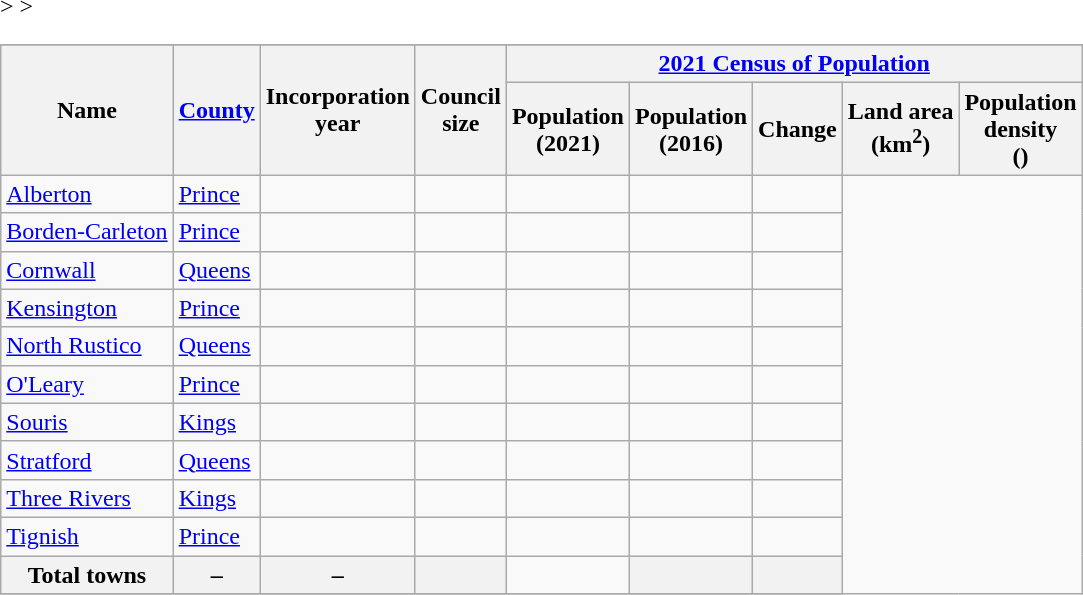<table class="wikitable sortable collapsible"<onlyinclude>>
<tr class="sorttop" align="center">
</tr>
<tr>
<th scope="col" rowspan=2>Name</th>
<th scope="col" rowspan=2><a href='#'>County</a></th>
<th scope="col" rowspan=2>Incorporation<br>year</th>
<th scope="col" rowspan=2>Council<br>size</th>
<th scope="col" colspan=5><a href='#'>2021 Census of Population</a></th>
</tr>
<tr>
<th scope="col">Population<br>(2021)</th>
<th scope="col">Population<br>(2016)</th>
<th scope="col">Change</th>
<th scope="col">Land area<br>(km<sup>2</sup>)</th>
<th scope="col" data-sort-type="number">Population<br>density<br>()</th>
</tr>
<tr>
<td scope="row"><a href='#'>Alberton</a></td>
<td><a href='#'>Prince</a></td>
<td align=center></td>
<td align=center></td>
<td></td>
<td align=center></td>
<td align=center></td>
</tr>
<tr>
<td scope="row"><a href='#'>Borden-Carleton</a></td>
<td><a href='#'>Prince</a></td>
<td align=center></td>
<td align=center></td>
<td></td>
<td align=center></td>
<td align=center></td>
</tr>
<tr>
<td scope="row"><a href='#'>Cornwall</a></td>
<td><a href='#'>Queens</a></td>
<td align=center></td>
<td align=center></td>
<td></td>
<td align=center></td>
<td align=center></td>
</tr>
<tr>
<td scope="row"><a href='#'>Kensington</a></td>
<td><a href='#'>Prince</a></td>
<td align=center></td>
<td align=center></td>
<td></td>
<td align=center></td>
<td align=center></td>
</tr>
<tr>
<td scope="row"><a href='#'>North Rustico</a></td>
<td><a href='#'>Queens</a></td>
<td align=center></td>
<td align=center></td>
<td></td>
<td align=center></td>
<td align=center></td>
</tr>
<tr>
<td scope="row"><a href='#'>O'Leary</a></td>
<td><a href='#'>Prince</a></td>
<td align=center></td>
<td align=center></td>
<td></td>
<td align=center></td>
<td align=center></td>
</tr>
<tr>
<td scope="row"><a href='#'>Souris</a></td>
<td><a href='#'>Kings</a></td>
<td align=center></td>
<td align=center></td>
<td></td>
<td align=center></td>
<td align=center></td>
</tr>
<tr>
<td scope="row"><a href='#'>Stratford</a></td>
<td><a href='#'>Queens</a></td>
<td align=center></td>
<td align=center></td>
<td></td>
<td align=center></td>
<td align=center></td>
</tr>
<tr>
<td scope="row"><a href='#'>Three Rivers</a></td>
<td><a href='#'>Kings</a></td>
<td align=center></td>
<td align=center></td>
<td></td>
<td align=center></td>
<td align=center></td>
</tr>
<tr>
<td scope="row"><a href='#'>Tignish</a></td>
<td><a href='#'>Prince</a></td>
<td align=center></td>
<td align=center></td>
<td></td>
<td align=center></td>
<td align=center></td>
</tr>
<tr class="sortbottom" align="center">
<th scope="col" align="center">Total towns</th>
<th scope="col" align="center">–</th>
<th scope="col" align="center">–</th>
<th scope="col" align="center"></th>
<td></td>
<th scope="col" align="center"></th>
<th scope="col" align="center"></th>
</tr>
<tr </onlyinclude>>
</tr>
</table>
